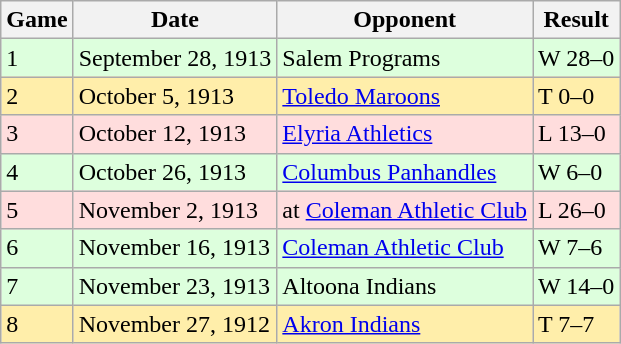<table class="wikitable">
<tr>
<th>Game</th>
<th>Date</th>
<th>Opponent</th>
<th>Result</th>
</tr>
<tr style="background: #ddffdd;">
<td>1</td>
<td>September 28, 1913</td>
<td>Salem Programs</td>
<td>W 28–0</td>
</tr>
<tr style="background: #ffeeaa;">
<td>2</td>
<td>October 5, 1913</td>
<td><a href='#'>Toledo Maroons</a></td>
<td>T 0–0</td>
</tr>
<tr style="background: #ffdddd;">
<td>3</td>
<td>October 12, 1913</td>
<td><a href='#'>Elyria Athletics</a></td>
<td>L 13–0</td>
</tr>
<tr style="background: #ddffdd;">
<td>4</td>
<td>October 26, 1913</td>
<td><a href='#'>Columbus Panhandles</a></td>
<td>W 6–0</td>
</tr>
<tr style="background: #ffdddd;">
<td>5</td>
<td>November 2, 1913</td>
<td>at <a href='#'>Coleman Athletic Club</a></td>
<td>L 26–0</td>
</tr>
<tr style="background: #ddffdd;">
<td>6</td>
<td>November 16, 1913</td>
<td><a href='#'>Coleman Athletic Club</a></td>
<td>W 7–6</td>
</tr>
<tr style="background: #ddffdd;">
<td>7</td>
<td>November 23, 1913</td>
<td>Altoona Indians</td>
<td>W 14–0</td>
</tr>
<tr style="background: #ffeeaa;">
<td>8</td>
<td>November 27, 1912</td>
<td><a href='#'>Akron Indians</a></td>
<td>T 7–7</td>
</tr>
</table>
